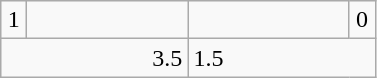<table class=wikitable>
<tr>
<td align=center width=10>1</td>
<td align="center" width="100"></td>
<td align="center" width="100" !></td>
<td align="center" width="10">0</td>
</tr>
<tr>
<td colspan=2 align=right>3.5</td>
<td colspan="2">1.5</td>
</tr>
</table>
